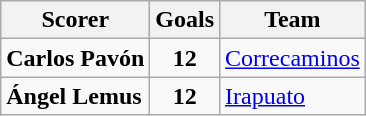<table class="wikitable">
<tr>
<th>Scorer</th>
<th>Goals</th>
<th>Team</th>
</tr>
<tr>
<td> <strong>Carlos Pavón</strong></td>
<td rowspan="1" align=center><strong>12</strong></td>
<td><a href='#'>Correcaminos</a></td>
</tr>
<tr>
<td> <strong>Ángel Lemus</strong></td>
<td rowspan="1" align=center><strong>12</strong></td>
<td><a href='#'>Irapuato</a></td>
</tr>
</table>
